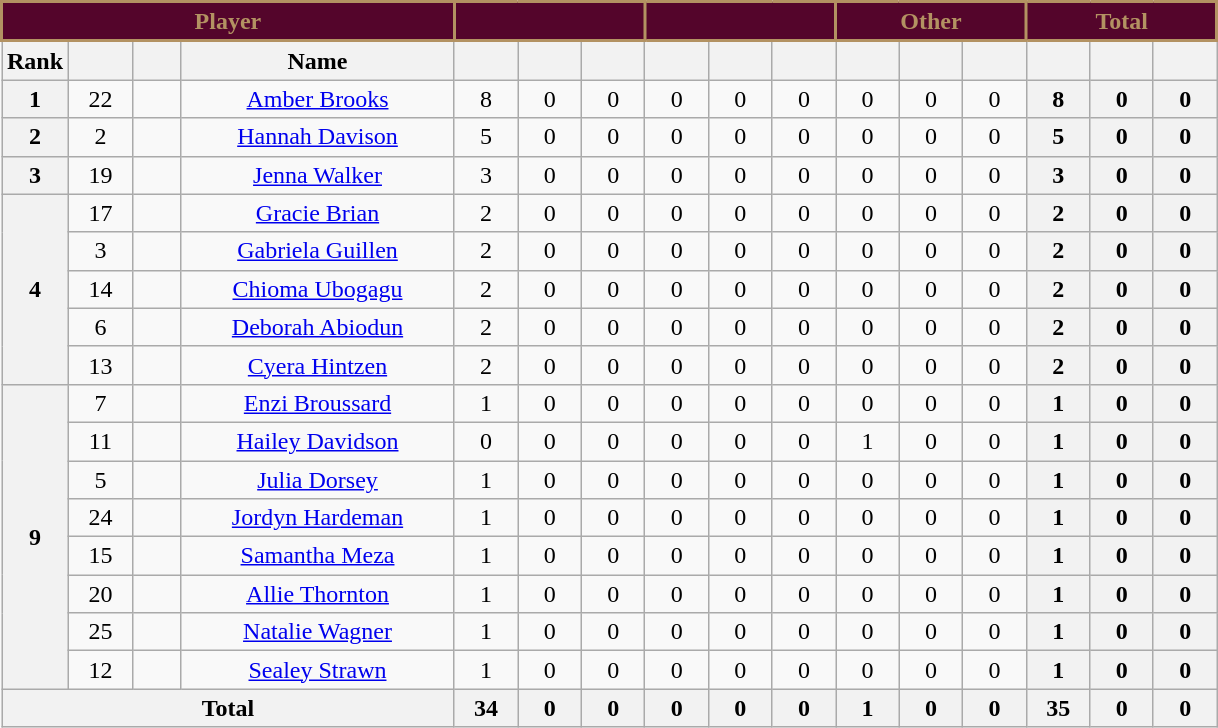<table class="wikitable sortable" style="text-align:center;">
<tr>
<th colspan="4" style="background:#54052B; color:#B39262; border:2px solid #B39262; width:75px;" scope="colgroup">Player</th>
<th colspan="3" style="background:#54052B; color:#B39262; border:2px solid #B39262; width:75px;" scope="colgroup"></th>
<th colspan="3" style="background:#54052B; color:#B39262; border:2px solid #B39262; width:75px;" scope="colgroup"></th>
<th colspan="3" style="background:#54052B; color:#B39262; border:2px solid #B39262; width:75px;" scope="colgroup">Other</th>
<th colspan="3" style="background:#54052B; color:#B39262; border:2px solid #B39262; width:75px;" scope="colgroup">Total</th>
</tr>
<tr>
<th style="width:35px;" scope="col">Rank</th>
<th style="width:35px;" scope="col"></th>
<th style="width:25px;" scope="col"></th>
<th style="width:175px;" scope="col">Name</th>
<th style="width:35px;" scope="col"></th>
<th style="width:35px;" scope="col"></th>
<th style="width:35px;" scope="col"></th>
<th style="width:35px;" scope="col"></th>
<th style="width:35px;" scope="col"></th>
<th style="width:35px;" scope="col"></th>
<th style="width:35px;" scope="col"></th>
<th style="width:35px;" scope="col"></th>
<th style="width:35px;" scope="col"></th>
<th style="width:35px;" scope="col"></th>
<th style="width:35px;" scope="col"></th>
<th style="width:35px;" scope="col"></th>
</tr>
<tr>
<th>1</th>
<td>22</td>
<td></td>
<td><a href='#'>Amber Brooks</a></td>
<td>8</td>
<td>0</td>
<td>0</td>
<td>0</td>
<td>0</td>
<td>0</td>
<td>0</td>
<td>0</td>
<td>0</td>
<th>8</th>
<th>0</th>
<th>0</th>
</tr>
<tr>
<th>2</th>
<td>2</td>
<td></td>
<td><a href='#'>Hannah Davison</a></td>
<td>5</td>
<td>0</td>
<td>0</td>
<td>0</td>
<td>0</td>
<td>0</td>
<td>0</td>
<td>0</td>
<td>0</td>
<th>5</th>
<th>0</th>
<th>0</th>
</tr>
<tr>
<th>3</th>
<td>19</td>
<td></td>
<td><a href='#'>Jenna Walker</a></td>
<td>3</td>
<td>0</td>
<td>0</td>
<td>0</td>
<td>0</td>
<td>0</td>
<td>0</td>
<td>0</td>
<td>0</td>
<th>3</th>
<th>0</th>
<th>0</th>
</tr>
<tr>
<th rowspan="5">4</th>
<td>17</td>
<td></td>
<td><a href='#'>Gracie Brian</a></td>
<td>2</td>
<td>0</td>
<td>0</td>
<td>0</td>
<td>0</td>
<td>0</td>
<td>0</td>
<td>0</td>
<td>0</td>
<th>2</th>
<th>0</th>
<th>0</th>
</tr>
<tr>
<td>3</td>
<td></td>
<td><a href='#'>Gabriela Guillen</a></td>
<td>2</td>
<td>0</td>
<td>0</td>
<td>0</td>
<td>0</td>
<td>0</td>
<td>0</td>
<td>0</td>
<td>0</td>
<th>2</th>
<th>0</th>
<th>0</th>
</tr>
<tr>
<td>14</td>
<td></td>
<td><a href='#'>Chioma Ubogagu</a></td>
<td>2</td>
<td>0</td>
<td>0</td>
<td>0</td>
<td>0</td>
<td>0</td>
<td>0</td>
<td>0</td>
<td>0</td>
<th>2</th>
<th>0</th>
<th>0</th>
</tr>
<tr>
<td>6</td>
<td></td>
<td><a href='#'>Deborah Abiodun</a></td>
<td>2</td>
<td>0</td>
<td>0</td>
<td>0</td>
<td>0</td>
<td>0</td>
<td>0</td>
<td>0</td>
<td>0</td>
<th>2</th>
<th>0</th>
<th>0</th>
</tr>
<tr>
<td>13</td>
<td></td>
<td><a href='#'>Cyera Hintzen</a></td>
<td>2</td>
<td>0</td>
<td>0</td>
<td>0</td>
<td>0</td>
<td>0</td>
<td>0</td>
<td>0</td>
<td>0</td>
<th>2</th>
<th>0</th>
<th>0</th>
</tr>
<tr>
<th rowspan="8">9</th>
<td>7</td>
<td></td>
<td><a href='#'>Enzi Broussard</a></td>
<td>1</td>
<td>0</td>
<td>0</td>
<td>0</td>
<td>0</td>
<td>0</td>
<td>0</td>
<td>0</td>
<td>0</td>
<th>1</th>
<th>0</th>
<th>0</th>
</tr>
<tr>
<td>11</td>
<td></td>
<td><a href='#'>Hailey Davidson</a></td>
<td>0</td>
<td>0</td>
<td>0</td>
<td>0</td>
<td>0</td>
<td>0</td>
<td>1</td>
<td>0</td>
<td>0</td>
<th>1</th>
<th>0</th>
<th>0</th>
</tr>
<tr>
<td>5</td>
<td></td>
<td><a href='#'>Julia Dorsey</a></td>
<td>1</td>
<td>0</td>
<td>0</td>
<td>0</td>
<td>0</td>
<td>0</td>
<td>0</td>
<td>0</td>
<td>0</td>
<th>1</th>
<th>0</th>
<th>0</th>
</tr>
<tr>
<td>24</td>
<td></td>
<td><a href='#'>Jordyn Hardeman</a></td>
<td>1</td>
<td>0</td>
<td>0</td>
<td>0</td>
<td>0</td>
<td>0</td>
<td>0</td>
<td>0</td>
<td>0</td>
<th>1</th>
<th>0</th>
<th>0</th>
</tr>
<tr>
<td>15</td>
<td></td>
<td><a href='#'>Samantha Meza</a></td>
<td>1</td>
<td>0</td>
<td>0</td>
<td>0</td>
<td>0</td>
<td>0</td>
<td>0</td>
<td>0</td>
<td>0</td>
<th>1</th>
<th>0</th>
<th>0</th>
</tr>
<tr>
<td>20</td>
<td></td>
<td><a href='#'>Allie Thornton</a></td>
<td>1</td>
<td>0</td>
<td>0</td>
<td>0</td>
<td>0</td>
<td>0</td>
<td>0</td>
<td>0</td>
<td>0</td>
<th>1</th>
<th>0</th>
<th>0</th>
</tr>
<tr>
<td>25</td>
<td></td>
<td><a href='#'>Natalie Wagner</a></td>
<td>1</td>
<td>0</td>
<td>0</td>
<td>0</td>
<td>0</td>
<td>0</td>
<td>0</td>
<td>0</td>
<td>0</td>
<th>1</th>
<th>0</th>
<th>0</th>
</tr>
<tr>
<td>12</td>
<td></td>
<td><a href='#'>Sealey Strawn</a></td>
<td>1</td>
<td>0</td>
<td>0</td>
<td>0</td>
<td>0</td>
<td>0</td>
<td>0</td>
<td>0</td>
<td>0</td>
<th>1</th>
<th>0</th>
<th>0</th>
</tr>
<tr>
<th colspan="4">Total</th>
<th>34</th>
<th>0</th>
<th>0</th>
<th>0</th>
<th>0</th>
<th>0</th>
<th>1</th>
<th>0</th>
<th>0</th>
<th>35</th>
<th>0</th>
<th>0</th>
</tr>
</table>
